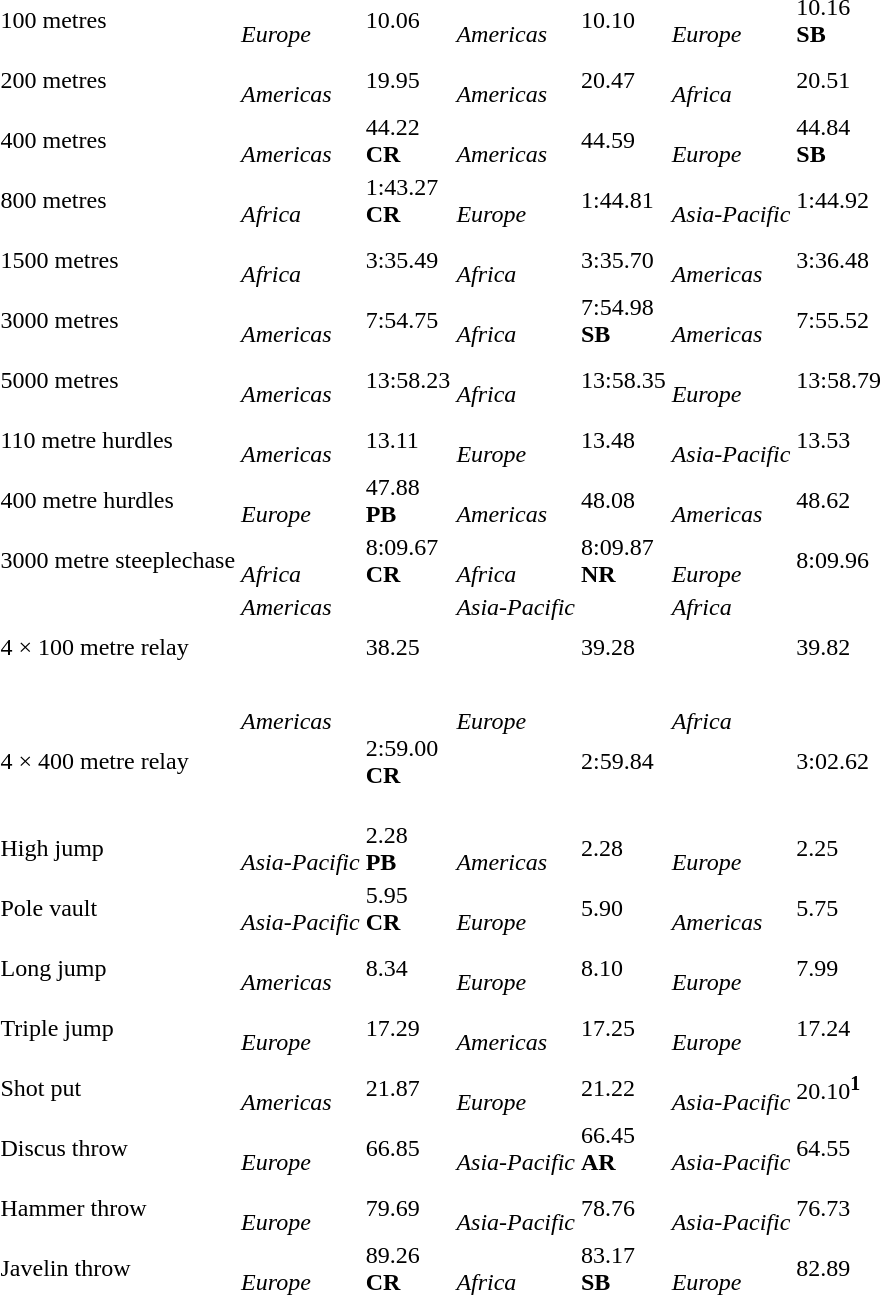<table>
<tr>
<td>100 metres<br></td>
<td> <br><em>Europe</em></td>
<td>10.06</td>
<td>   <br><em>Americas</em></td>
<td>10.10</td>
<td>  <br><em>Europe</em></td>
<td>10.16<br><strong>SB</strong></td>
</tr>
<tr>
<td>200 metres<br></td>
<td> <br><em>Americas</em></td>
<td>19.95</td>
<td>   <br><em>Americas</em></td>
<td>20.47</td>
<td>  <br><em>Africa</em></td>
<td>20.51</td>
</tr>
<tr>
<td>400 metres <br></td>
<td> <br><em>Americas</em></td>
<td>44.22 <br><strong>CR</strong></td>
<td>   <br><em>Americas</em></td>
<td>44.59</td>
<td>  <br><em>Europe</em></td>
<td>44.84<br><strong>SB</strong></td>
</tr>
<tr>
<td>800 metres <br></td>
<td> <br><em>Africa</em></td>
<td>1:43.27<br><strong>CR</strong></td>
<td>   <br><em>Europe</em></td>
<td>1:44.81</td>
<td>  <br><em>Asia-Pacific</em></td>
<td>1:44.92</td>
</tr>
<tr>
<td>1500 metres <br></td>
<td> <br><em>Africa</em></td>
<td>3:35.49</td>
<td>   <br><em>Africa</em></td>
<td>3:35.70</td>
<td>  <br><em>Americas</em></td>
<td>3:36.48</td>
</tr>
<tr>
<td>3000 metres <br></td>
<td> <br><em>Americas</em></td>
<td>7:54.75</td>
<td>   <br><em>Africa</em></td>
<td>7:54.98<br><strong>SB</strong></td>
<td>  <br><em>Americas</em></td>
<td>7:55.52</td>
</tr>
<tr>
<td>5000 metres <br></td>
<td> <br><em>Americas</em></td>
<td>13:58.23</td>
<td>   <br><em>Africa</em></td>
<td>13:58.35</td>
<td>  <br><em>Europe</em></td>
<td>13:58.79</td>
</tr>
<tr>
<td>110 metre hurdles <br></td>
<td> <br><em>Americas</em></td>
<td>13.11</td>
<td>   <br><em>Europe</em></td>
<td>13.48</td>
<td>  <br><em>Asia-Pacific</em></td>
<td>13.53</td>
</tr>
<tr>
<td>400 metre hurdles <br></td>
<td> <br><em>Europe</em></td>
<td>47.88<br><strong>PB</strong></td>
<td>   <br><em>Americas</em></td>
<td>48.08</td>
<td>  <br><em>Americas</em></td>
<td>48.62</td>
</tr>
<tr>
<td>3000 metre steeplechase <br></td>
<td> <br><em>Africa</em></td>
<td>8:09.67<br><strong>CR</strong></td>
<td>   <br><em>Africa</em></td>
<td>8:09.87<br><strong>NR</strong></td>
<td>  <br><em>Europe</em></td>
<td>8:09.96</td>
</tr>
<tr>
<td>4 × 100 metre relay <br></td>
<td valign=top><em>Americas</em><br><br><br><br></td>
<td>38.25</td>
<td valign=top><em>Asia-Pacific</em><br><br><br><br></td>
<td>39.28</td>
<td valign=top><em>Africa</em><br><br><br><br></td>
<td>39.82</td>
</tr>
<tr>
<td>4 × 400 metre relay <br></td>
<td valign=top><em>Americas</em><br><br><br><br></td>
<td>2:59.00<br><strong>CR</strong></td>
<td valign=top><em>Europe</em><br><br><br><br></td>
<td>2:59.84</td>
<td valign=top><em>Africa</em><br><br><br><br></td>
<td>3:02.62</td>
</tr>
<tr>
<td>High jump <br></td>
<td> <br><em>Asia-Pacific</em></td>
<td>2.28<br><strong>PB</strong></td>
<td>   <br><em>Americas</em></td>
<td>2.28</td>
<td>  <br><em>Europe</em></td>
<td>2.25</td>
</tr>
<tr>
<td>Pole vault <br></td>
<td> <br><em>Asia-Pacific</em></td>
<td>5.95<br><strong>CR</strong></td>
<td>   <br><em>Europe</em></td>
<td>5.90</td>
<td>  <br><em>Americas</em></td>
<td>5.75</td>
</tr>
<tr>
<td>Long jump <br></td>
<td> <br><em>Americas</em></td>
<td>8.34</td>
<td>   <br><em>Europe</em></td>
<td>8.10</td>
<td>  <br><em>Europe</em></td>
<td>7.99</td>
</tr>
<tr>
<td>Triple jump <br></td>
<td> <br><em>Europe</em></td>
<td>17.29</td>
<td>   <br><em>Americas</em></td>
<td>17.25</td>
<td>  <br><em>Europe</em></td>
<td>17.24</td>
</tr>
<tr>
<td>Shot put <br></td>
<td> <br><em>Americas</em></td>
<td>21.87</td>
<td>   <br><em>Europe</em></td>
<td>21.22</td>
<td>  <br><em>Asia-Pacific</em></td>
<td>20.10<sup><strong>1</strong></sup></td>
</tr>
<tr>
<td>Discus throw <br></td>
<td> <br><em>Europe</em></td>
<td>66.85</td>
<td>   <br><em>Asia-Pacific</em></td>
<td>66.45<br><strong>AR</strong></td>
<td>  <br><em>Asia-Pacific</em></td>
<td>64.55</td>
</tr>
<tr>
<td>Hammer throw <br></td>
<td> <br><em>Europe</em></td>
<td>79.69</td>
<td>   <br><em>Asia-Pacific</em></td>
<td>78.76</td>
<td>  <br><em>Asia-Pacific</em></td>
<td>76.73</td>
</tr>
<tr>
<td>Javelin throw <br></td>
<td> <br><em>Europe</em></td>
<td>89.26<br><strong>CR</strong></td>
<td>   <br><em> Africa</em></td>
<td>83.17<br><strong>SB</strong></td>
<td>  <br><em>Europe</em></td>
<td>82.89</td>
</tr>
</table>
